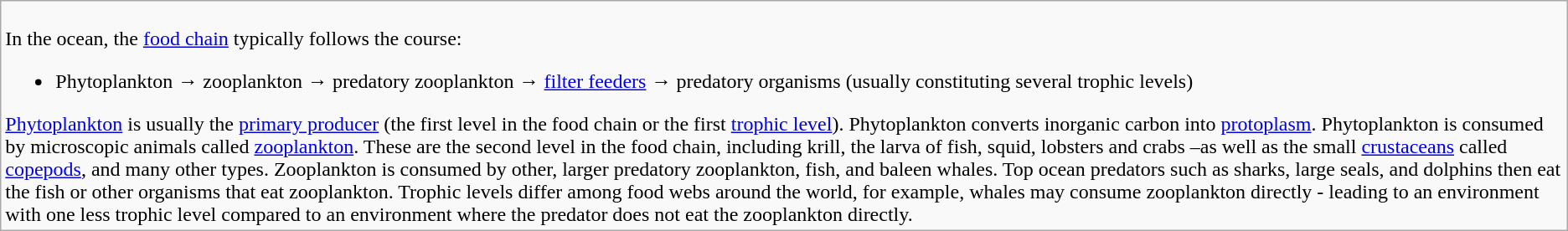<table class="wikitable">
<tr>
<td><br>In the ocean, the <a href='#'>food chain</a> typically follows the course:<ul><li>Phytoplankton → zooplankton → predatory zooplankton → <a href='#'>filter feeders</a> → predatory organisms (usually constituting several trophic levels)</li></ul><a href='#'>Phytoplankton</a> is usually the <a href='#'>primary producer</a> (the first level in the food chain or the first <a href='#'>trophic level</a>). Phytoplankton converts inorganic carbon into <a href='#'>protoplasm</a>. Phytoplankton is consumed by microscopic animals called <a href='#'>zooplankton</a>. These are the second level in the food chain, including krill, the larva of fish, squid, lobsters and crabs –as well as the small <a href='#'>crustaceans</a> called <a href='#'>copepods</a>, and many other types. Zooplankton is consumed by other, larger predatory zooplankton, fish, and baleen whales. Top ocean predators such as sharks, large seals, and dolphins then eat the fish or other organisms that eat zooplankton. Trophic levels differ among food webs around the world, for example, whales may consume zooplankton directly - leading to an environment with one less trophic level compared to an environment where the predator does not eat the zooplankton directly.

</td>
</tr>
</table>
